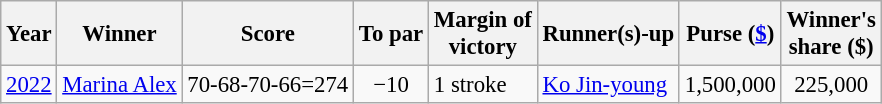<table class="wikitable" style="font-size:95%">
<tr>
<th>Year</th>
<th>Winner</th>
<th>Score</th>
<th>To par</th>
<th>Margin of<br>victory</th>
<th>Runner(s)-up</th>
<th>Purse (<a href='#'>$</a>)</th>
<th>Winner's<br>share ($)</th>
</tr>
<tr>
<td><a href='#'>2022</a></td>
<td> <a href='#'>Marina Alex</a></td>
<td align=center>70-68-70-66=274</td>
<td align=center>−10</td>
<td>1 stroke</td>
<td> <a href='#'>Ko Jin-young</a></td>
<td align=center>1,500,000</td>
<td align=center>225,000</td>
</tr>
</table>
